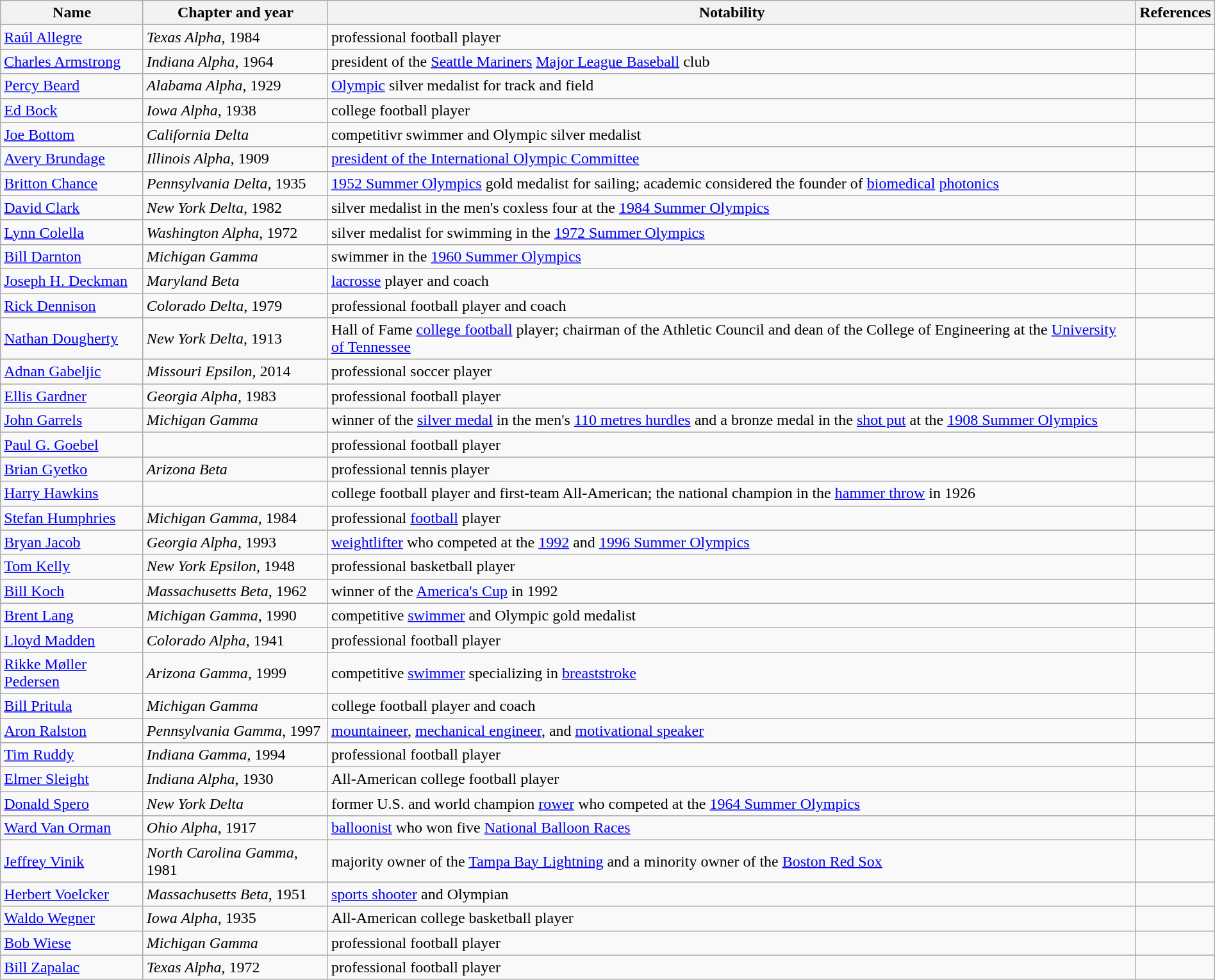<table class="wikitable sortable" " style="width:100%;">
<tr>
<th>Name</th>
<th>Chapter and year</th>
<th>Notability</th>
<th>References</th>
</tr>
<tr>
<td><a href='#'>Raúl Allegre</a></td>
<td><em>Texas Alpha</em>, 1984</td>
<td>professional football player</td>
<td></td>
</tr>
<tr>
<td><a href='#'>Charles Armstrong</a></td>
<td><em>Indiana Alpha</em>, 1964</td>
<td>president of the <a href='#'>Seattle Mariners</a> <a href='#'>Major League Baseball</a> club</td>
<td></td>
</tr>
<tr>
<td><a href='#'>Percy Beard</a></td>
<td><em>Alabama Alpha</em>, 1929</td>
<td><a href='#'>Olympic</a> silver medalist for track and field</td>
<td></td>
</tr>
<tr>
<td><a href='#'>Ed Bock</a></td>
<td><em>Iowa Alpha</em>, 1938</td>
<td>college football player</td>
<td></td>
</tr>
<tr>
<td><a href='#'>Joe Bottom</a></td>
<td><em>California Delta</em></td>
<td>competitivr swimmer and Olympic silver medalist</td>
<td></td>
</tr>
<tr>
<td><a href='#'>Avery Brundage</a></td>
<td><em>Illinois Alpha</em>, 1909</td>
<td><a href='#'>president of the International Olympic Committee</a></td>
<td></td>
</tr>
<tr>
<td><a href='#'>Britton Chance</a></td>
<td><em>Pennsylvania Delta,</em> 1935</td>
<td><a href='#'>1952 Summer Olympics</a> gold medalist for sailing; academic considered the founder of <a href='#'>biomedical</a> <a href='#'>photonics</a></td>
<td></td>
</tr>
<tr>
<td><a href='#'>David Clark</a></td>
<td><em>New York Delta,</em> 1982</td>
<td>silver medalist in the men's coxless four at the <a href='#'>1984 Summer Olympics</a></td>
<td></td>
</tr>
<tr>
<td><a href='#'>Lynn Colella</a></td>
<td><em>Washington Alpha</em>, 1972</td>
<td>silver medalist for swimming in the <a href='#'>1972 Summer Olympics</a></td>
<td></td>
</tr>
<tr>
<td><a href='#'>Bill Darnton</a></td>
<td><em>Michigan Gamma</em></td>
<td>swimmer in the <a href='#'>1960 Summer Olympics</a></td>
<td></td>
</tr>
<tr>
<td><a href='#'>Joseph H. Deckman</a></td>
<td><em>Maryland Beta</em></td>
<td><a href='#'>lacrosse</a> player and coach</td>
<td></td>
</tr>
<tr>
<td><a href='#'>Rick Dennison</a></td>
<td><em>Colorado Delta</em>, 1979</td>
<td>professional football player and coach</td>
<td></td>
</tr>
<tr>
<td><a href='#'>Nathan Dougherty</a></td>
<td><em>New York Delta</em>, 1913</td>
<td>Hall of Fame <a href='#'>college football</a> player; chairman of the Athletic Council and dean of the College of Engineering at the <a href='#'>University of Tennessee</a></td>
<td></td>
</tr>
<tr>
<td><a href='#'>Adnan Gabeljic</a></td>
<td><em>Missouri Epsilon</em>, 2014</td>
<td>professional soccer player</td>
<td></td>
</tr>
<tr>
<td><a href='#'>Ellis Gardner</a></td>
<td><em>Georgia Alpha</em>, 1983</td>
<td>professional football player</td>
<td></td>
</tr>
<tr>
<td><a href='#'>John Garrels</a></td>
<td><em>Michigan Gamma</em></td>
<td>winner of the <a href='#'>silver medal</a> in the men's <a href='#'>110 metres hurdles</a> and a bronze medal in the <a href='#'>shot put</a> at the <a href='#'>1908 Summer Olympics</a></td>
<td></td>
</tr>
<tr>
<td><a href='#'>Paul G. Goebel</a></td>
<td></td>
<td>professional football player</td>
<td></td>
</tr>
<tr>
<td><a href='#'>Brian Gyetko</a></td>
<td><em>Arizona Beta</em></td>
<td>professional tennis player</td>
<td></td>
</tr>
<tr>
<td><a href='#'>Harry Hawkins</a></td>
<td></td>
<td>college football player and first-team All-American; the national champion in the <a href='#'>hammer throw</a> in 1926</td>
<td></td>
</tr>
<tr>
<td><a href='#'>Stefan Humphries</a></td>
<td><em>Michigan Gamma</em>, 1984</td>
<td>professional <a href='#'>football</a> player</td>
<td></td>
</tr>
<tr>
<td><a href='#'>Bryan Jacob</a></td>
<td><em>Georgia Alpha</em>, 1993</td>
<td><a href='#'>weightlifter</a> who competed at the <a href='#'>1992</a> and <a href='#'>1996 Summer Olympics</a></td>
<td></td>
</tr>
<tr>
<td><a href='#'>Tom Kelly</a></td>
<td><em>New York Epsilon,</em> 1948</td>
<td>professional basketball player</td>
<td></td>
</tr>
<tr>
<td><a href='#'>Bill Koch</a></td>
<td><em>Massachusetts Beta</em>, 1962</td>
<td>winner of the <a href='#'>America's Cup</a> in 1992</td>
<td></td>
</tr>
<tr>
<td><a href='#'>Brent Lang</a></td>
<td><em>Michigan Gamma</em>, 1990</td>
<td>competitive <a href='#'>swimmer</a> and Olympic gold medalist</td>
<td></td>
</tr>
<tr>
<td><a href='#'>Lloyd Madden</a></td>
<td><em>Colorado Alpha</em>, 1941</td>
<td>professional football player</td>
<td></td>
</tr>
<tr>
<td><a href='#'>Rikke Møller Pedersen</a></td>
<td><em>Arizona Gamma</em>, 1999</td>
<td>competitive <a href='#'>swimmer</a> specializing in <a href='#'>breaststroke</a></td>
<td></td>
</tr>
<tr>
<td><a href='#'>Bill Pritula</a></td>
<td><em>Michigan Gamma</em></td>
<td>college football player and coach</td>
<td></td>
</tr>
<tr>
<td><a href='#'>Aron Ralston</a></td>
<td><em>Pennsylvania Gamma</em>, 1997</td>
<td><a href='#'>mountaineer</a>, <a href='#'>mechanical engineer</a>, and <a href='#'>motivational speaker</a></td>
<td></td>
</tr>
<tr>
<td><a href='#'>Tim Ruddy</a></td>
<td><em>Indiana Gamma</em>, 1994</td>
<td>professional football player</td>
<td></td>
</tr>
<tr>
<td><a href='#'>Elmer Sleight</a></td>
<td><em>Indiana Alpha</em>, 1930</td>
<td>All-American college football player</td>
<td></td>
</tr>
<tr>
<td><a href='#'>Donald Spero</a></td>
<td><em>New York Delta</em></td>
<td>former U.S. and world champion <a href='#'>rower</a> who competed at the <a href='#'>1964 Summer Olympics</a></td>
<td></td>
</tr>
<tr>
<td><a href='#'>Ward Van Orman</a></td>
<td><em>Ohio Alpha</em>, 1917</td>
<td><a href='#'>balloonist</a> who won five <a href='#'>National Balloon Races</a></td>
<td></td>
</tr>
<tr>
<td><a href='#'>Jeffrey Vinik</a></td>
<td><em>North Carolina Gamma</em>, 1981</td>
<td>majority owner of the <a href='#'>Tampa Bay Lightning</a> and a minority owner of the <a href='#'>Boston Red Sox</a></td>
<td></td>
</tr>
<tr>
<td><a href='#'>Herbert Voelcker</a></td>
<td><em>Massachusetts Beta</em>, 1951</td>
<td><a href='#'>sports shooter</a> and Olympian</td>
<td></td>
</tr>
<tr>
<td><a href='#'>Waldo Wegner</a></td>
<td><em>Iowa Alpha,</em> 1935</td>
<td>All-American college basketball player</td>
<td></td>
</tr>
<tr>
<td><a href='#'>Bob Wiese</a></td>
<td><em>Michigan Gamma</em></td>
<td>professional football player</td>
<td></td>
</tr>
<tr>
<td><a href='#'>Bill Zapalac</a></td>
<td><em>Texas Alpha</em>, 1972</td>
<td>professional football player</td>
<td></td>
</tr>
</table>
